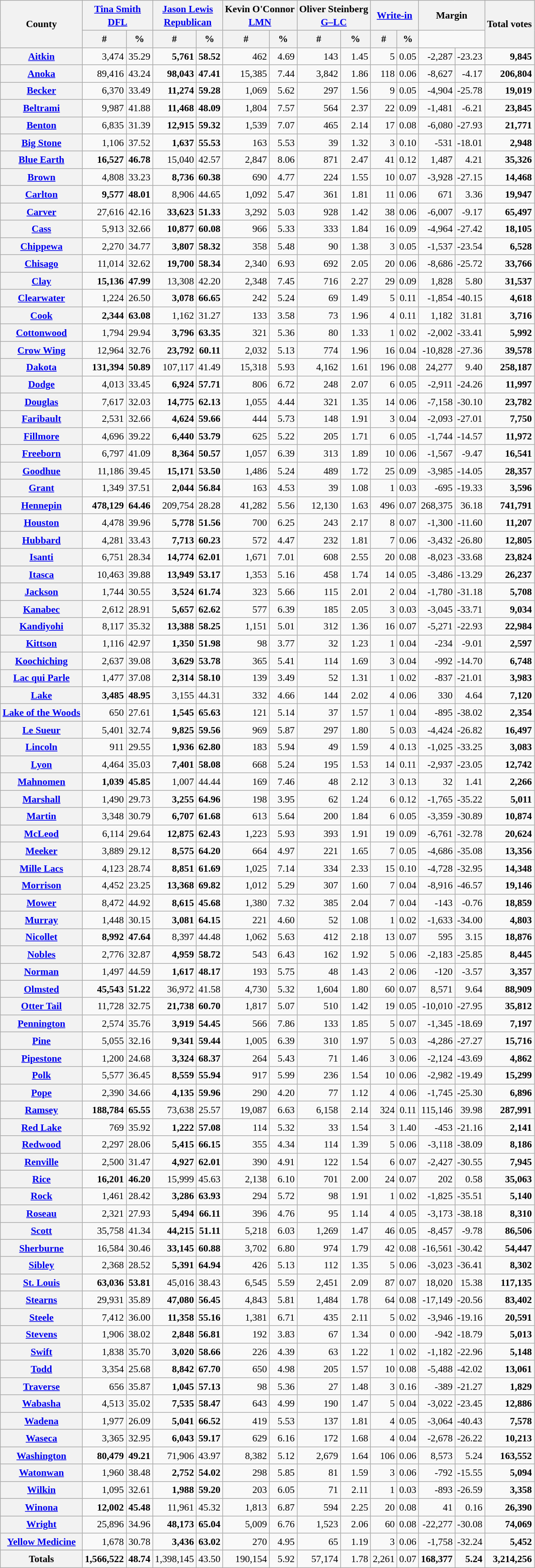<table class="wikitable sortable" style="text-align:right;font-size:90%;line-height:1.3">
<tr>
<th rowspan="2">County</th>
<th colspan="2"><a href='#'>Tina Smith</a><br><a href='#'>DFL</a></th>
<th colspan="2"><a href='#'>Jason Lewis</a><br><a href='#'>Republican</a></th>
<th colspan="2">Kevin O'Connor<br><a href='#'>LMN</a></th>
<th colspan="2">Oliver Steinberg<br><a href='#'>G–LC</a></th>
<th colspan="2"><a href='#'>Write-in</a></th>
<th colspan="2">Margin</th>
<th rowspan="2">Total votes</th>
</tr>
<tr>
<th data-sort-type="number">#</th>
<th data-sort-type="number">%</th>
<th data-sort-type="number">#</th>
<th data-sort-type="number">%</th>
<th data-sort-type="number">#</th>
<th data-sort-type="number">%</th>
<th data-sort-type="number">#</th>
<th data-sort-type="number">%</th>
<th data-sort-type="number">#</th>
<th data-sort-type="number">%</th>
</tr>
<tr>
<th><a href='#'>Aitkin</a></th>
<td>3,474</td>
<td>35.29</td>
<td><strong>5,761</strong></td>
<td><strong>58.52</strong></td>
<td>462</td>
<td>4.69</td>
<td>143</td>
<td>1.45</td>
<td>5</td>
<td>0.05</td>
<td>-2,287</td>
<td>-23.23</td>
<td><strong>9,845</strong></td>
</tr>
<tr>
<th><a href='#'>Anoka</a></th>
<td>89,416</td>
<td>43.24</td>
<td><strong>98,043</strong></td>
<td><strong>47.41</strong></td>
<td>15,385</td>
<td>7.44</td>
<td>3,842</td>
<td>1.86</td>
<td>118</td>
<td>0.06</td>
<td>-8,627</td>
<td>-4.17</td>
<td><strong>206,804</strong></td>
</tr>
<tr>
<th><a href='#'>Becker</a></th>
<td>6,370</td>
<td>33.49</td>
<td><strong>11,274</strong></td>
<td><strong>59.28</strong></td>
<td>1,069</td>
<td>5.62</td>
<td>297</td>
<td>1.56</td>
<td>9</td>
<td>0.05</td>
<td>-4,904</td>
<td>-25.78</td>
<td><strong>19,019</strong></td>
</tr>
<tr>
<th><a href='#'>Beltrami</a></th>
<td>9,987</td>
<td>41.88</td>
<td><strong>11,468</strong></td>
<td><strong>48.09</strong></td>
<td>1,804</td>
<td>7.57</td>
<td>564</td>
<td>2.37</td>
<td>22</td>
<td>0.09</td>
<td>-1,481</td>
<td>-6.21</td>
<td><strong>23,845</strong></td>
</tr>
<tr>
<th><a href='#'>Benton</a></th>
<td>6,835</td>
<td>31.39</td>
<td><strong>12,915</strong></td>
<td><strong>59.32</strong></td>
<td>1,539</td>
<td>7.07</td>
<td>465</td>
<td>2.14</td>
<td>17</td>
<td>0.08</td>
<td>-6,080</td>
<td>-27.93</td>
<td><strong>21,771</strong></td>
</tr>
<tr>
<th><a href='#'>Big Stone</a></th>
<td>1,106</td>
<td>37.52</td>
<td><strong>1,637</strong></td>
<td><strong>55.53</strong></td>
<td>163</td>
<td>5.53</td>
<td>39</td>
<td>1.32</td>
<td>3</td>
<td>0.10</td>
<td>-531</td>
<td>-18.01</td>
<td><strong>2,948</strong></td>
</tr>
<tr>
<th><a href='#'>Blue Earth</a></th>
<td><strong>16,527</strong></td>
<td><strong>46.78</strong></td>
<td>15,040</td>
<td>42.57</td>
<td>2,847</td>
<td>8.06</td>
<td>871</td>
<td>2.47</td>
<td>41</td>
<td>0.12</td>
<td>1,487</td>
<td>4.21</td>
<td><strong>35,326</strong></td>
</tr>
<tr>
<th><a href='#'>Brown</a></th>
<td>4,808</td>
<td>33.23</td>
<td><strong>8,736</strong></td>
<td><strong>60.38</strong></td>
<td>690</td>
<td>4.77</td>
<td>224</td>
<td>1.55</td>
<td>10</td>
<td>0.07</td>
<td>-3,928</td>
<td>-27.15</td>
<td><strong>14,468</strong></td>
</tr>
<tr>
<th><a href='#'>Carlton</a></th>
<td><strong>9,577</strong></td>
<td><strong>48.01</strong></td>
<td>8,906</td>
<td>44.65</td>
<td>1,092</td>
<td>5.47</td>
<td>361</td>
<td>1.81</td>
<td>11</td>
<td>0.06</td>
<td>671</td>
<td>3.36</td>
<td><strong>19,947</strong></td>
</tr>
<tr>
<th><a href='#'>Carver</a></th>
<td>27,616</td>
<td>42.16</td>
<td><strong>33,623</strong></td>
<td><strong>51.33</strong></td>
<td>3,292</td>
<td>5.03</td>
<td>928</td>
<td>1.42</td>
<td>38</td>
<td>0.06</td>
<td>-6,007</td>
<td>-9.17</td>
<td><strong>65,497</strong></td>
</tr>
<tr>
<th><a href='#'>Cass</a></th>
<td>5,913</td>
<td>32.66</td>
<td><strong>10,877</strong></td>
<td><strong>60.08</strong></td>
<td>966</td>
<td>5.33</td>
<td>333</td>
<td>1.84</td>
<td>16</td>
<td>0.09</td>
<td>-4,964</td>
<td>-27.42</td>
<td><strong>18,105</strong></td>
</tr>
<tr>
<th><a href='#'>Chippewa</a></th>
<td>2,270</td>
<td>34.77</td>
<td><strong>3,807</strong></td>
<td><strong>58.32</strong></td>
<td>358</td>
<td>5.48</td>
<td>90</td>
<td>1.38</td>
<td>3</td>
<td>0.05</td>
<td>-1,537</td>
<td>-23.54</td>
<td><strong>6,528</strong></td>
</tr>
<tr>
<th><a href='#'>Chisago</a></th>
<td>11,014</td>
<td>32.62</td>
<td><strong>19,700</strong></td>
<td><strong>58.34</strong></td>
<td>2,340</td>
<td>6.93</td>
<td>692</td>
<td>2.05</td>
<td>20</td>
<td>0.06</td>
<td>-8,686</td>
<td>-25.72</td>
<td><strong>33,766</strong></td>
</tr>
<tr>
<th><a href='#'>Clay</a></th>
<td><strong>15,136</strong></td>
<td><strong>47.99</strong></td>
<td>13,308</td>
<td>42.20</td>
<td>2,348</td>
<td>7.45</td>
<td>716</td>
<td>2.27</td>
<td>29</td>
<td>0.09</td>
<td>1,828</td>
<td>5.80</td>
<td><strong>31,537</strong></td>
</tr>
<tr>
<th><a href='#'>Clearwater</a></th>
<td>1,224</td>
<td>26.50</td>
<td><strong>3,078</strong></td>
<td><strong>66.65</strong></td>
<td>242</td>
<td>5.24</td>
<td>69</td>
<td>1.49</td>
<td>5</td>
<td>0.11</td>
<td>-1,854</td>
<td>-40.15</td>
<td><strong>4,618</strong></td>
</tr>
<tr>
<th><a href='#'>Cook</a></th>
<td><strong>2,344</strong></td>
<td><strong>63.08</strong></td>
<td>1,162</td>
<td>31.27</td>
<td>133</td>
<td>3.58</td>
<td>73</td>
<td>1.96</td>
<td>4</td>
<td>0.11</td>
<td>1,182</td>
<td>31.81</td>
<td><strong>3,716</strong></td>
</tr>
<tr>
<th><a href='#'>Cottonwood</a></th>
<td>1,794</td>
<td>29.94</td>
<td><strong>3,796</strong></td>
<td><strong>63.35</strong></td>
<td>321</td>
<td>5.36</td>
<td>80</td>
<td>1.33</td>
<td>1</td>
<td>0.02</td>
<td>-2,002</td>
<td>-33.41</td>
<td><strong>5,992</strong></td>
</tr>
<tr>
<th><a href='#'>Crow Wing</a></th>
<td>12,964</td>
<td>32.76</td>
<td><strong>23,792</strong></td>
<td><strong>60.11</strong></td>
<td>2,032</td>
<td>5.13</td>
<td>774</td>
<td>1.96</td>
<td>16</td>
<td>0.04</td>
<td>-10,828</td>
<td>-27.36</td>
<td><strong>39,578</strong></td>
</tr>
<tr>
<th><a href='#'>Dakota</a></th>
<td><strong>131,394</strong></td>
<td><strong>50.89</strong></td>
<td>107,117</td>
<td>41.49</td>
<td>15,318</td>
<td>5.93</td>
<td>4,162</td>
<td>1.61</td>
<td>196</td>
<td>0.08</td>
<td>24,277</td>
<td>9.40</td>
<td><strong>258,187</strong></td>
</tr>
<tr>
<th><a href='#'>Dodge</a></th>
<td>4,013</td>
<td>33.45</td>
<td><strong>6,924</strong></td>
<td><strong>57.71</strong></td>
<td>806</td>
<td>6.72</td>
<td>248</td>
<td>2.07</td>
<td>6</td>
<td>0.05</td>
<td>-2,911</td>
<td>-24.26</td>
<td><strong>11,997</strong></td>
</tr>
<tr>
<th><a href='#'>Douglas</a></th>
<td>7,617</td>
<td>32.03</td>
<td><strong>14,775</strong></td>
<td><strong>62.13</strong></td>
<td>1,055</td>
<td>4.44</td>
<td>321</td>
<td>1.35</td>
<td>14</td>
<td>0.06</td>
<td>-7,158</td>
<td>-30.10</td>
<td><strong>23,782</strong></td>
</tr>
<tr>
<th><a href='#'>Faribault</a></th>
<td>2,531</td>
<td>32.66</td>
<td><strong>4,624</strong></td>
<td><strong>59.66</strong></td>
<td>444</td>
<td>5.73</td>
<td>148</td>
<td>1.91</td>
<td>3</td>
<td>0.04</td>
<td>-2,093</td>
<td>-27.01</td>
<td><strong>7,750</strong></td>
</tr>
<tr>
<th><a href='#'>Fillmore</a></th>
<td>4,696</td>
<td>39.22</td>
<td><strong>6,440</strong></td>
<td><strong>53.79</strong></td>
<td>625</td>
<td>5.22</td>
<td>205</td>
<td>1.71</td>
<td>6</td>
<td>0.05</td>
<td>-1,744</td>
<td>-14.57</td>
<td><strong>11,972</strong></td>
</tr>
<tr>
<th><a href='#'>Freeborn</a></th>
<td>6,797</td>
<td>41.09</td>
<td><strong>8,364</strong></td>
<td><strong>50.57</strong></td>
<td>1,057</td>
<td>6.39</td>
<td>313</td>
<td>1.89</td>
<td>10</td>
<td>0.06</td>
<td>-1,567</td>
<td>-9.47</td>
<td><strong>16,541</strong></td>
</tr>
<tr>
<th><a href='#'>Goodhue</a></th>
<td>11,186</td>
<td>39.45</td>
<td><strong>15,171</strong></td>
<td><strong>53.50</strong></td>
<td>1,486</td>
<td>5.24</td>
<td>489</td>
<td>1.72</td>
<td>25</td>
<td>0.09</td>
<td>-3,985</td>
<td>-14.05</td>
<td><strong>28,357</strong></td>
</tr>
<tr>
<th><a href='#'>Grant</a></th>
<td>1,349</td>
<td>37.51</td>
<td><strong>2,044</strong></td>
<td><strong>56.84</strong></td>
<td>163</td>
<td>4.53</td>
<td>39</td>
<td>1.08</td>
<td>1</td>
<td>0.03</td>
<td>-695</td>
<td>-19.33</td>
<td><strong>3,596</strong></td>
</tr>
<tr>
<th><a href='#'>Hennepin</a></th>
<td><strong>478,129</strong></td>
<td><strong>64.46</strong></td>
<td>209,754</td>
<td>28.28</td>
<td>41,282</td>
<td>5.56</td>
<td>12,130</td>
<td>1.63</td>
<td>496</td>
<td>0.07</td>
<td>268,375</td>
<td>36.18</td>
<td><strong>741,791</strong></td>
</tr>
<tr>
<th><a href='#'>Houston</a></th>
<td>4,478</td>
<td>39.96</td>
<td><strong>5,778</strong></td>
<td><strong>51.56</strong></td>
<td>700</td>
<td>6.25</td>
<td>243</td>
<td>2.17</td>
<td>8</td>
<td>0.07</td>
<td>-1,300</td>
<td>-11.60</td>
<td><strong>11,207</strong></td>
</tr>
<tr>
<th><a href='#'>Hubbard</a></th>
<td>4,281</td>
<td>33.43</td>
<td><strong>7,713</strong></td>
<td><strong>60.23</strong></td>
<td>572</td>
<td>4.47</td>
<td>232</td>
<td>1.81</td>
<td>7</td>
<td>0.06</td>
<td>-3,432</td>
<td>-26.80</td>
<td><strong>12,805</strong></td>
</tr>
<tr>
<th><a href='#'>Isanti</a></th>
<td>6,751</td>
<td>28.34</td>
<td><strong>14,774</strong></td>
<td><strong>62.01</strong></td>
<td>1,671</td>
<td>7.01</td>
<td>608</td>
<td>2.55</td>
<td>20</td>
<td>0.08</td>
<td>-8,023</td>
<td>-33.68</td>
<td><strong>23,824</strong></td>
</tr>
<tr>
<th><a href='#'>Itasca</a></th>
<td>10,463</td>
<td>39.88</td>
<td><strong>13,949</strong></td>
<td><strong>53.17</strong></td>
<td>1,353</td>
<td>5.16</td>
<td>458</td>
<td>1.74</td>
<td>14</td>
<td>0.05</td>
<td>-3,486</td>
<td>-13.29</td>
<td><strong>26,237</strong></td>
</tr>
<tr>
<th><a href='#'>Jackson</a></th>
<td>1,744</td>
<td>30.55</td>
<td><strong>3,524</strong></td>
<td><strong>61.74</strong></td>
<td>323</td>
<td>5.66</td>
<td>115</td>
<td>2.01</td>
<td>2</td>
<td>0.04</td>
<td>-1,780</td>
<td>-31.18</td>
<td><strong>5,708</strong></td>
</tr>
<tr>
<th><a href='#'>Kanabec</a></th>
<td>2,612</td>
<td>28.91</td>
<td><strong>5,657</strong></td>
<td><strong>62.62</strong></td>
<td>577</td>
<td>6.39</td>
<td>185</td>
<td>2.05</td>
<td>3</td>
<td>0.03</td>
<td>-3,045</td>
<td>-33.71</td>
<td><strong>9,034</strong></td>
</tr>
<tr>
<th><a href='#'>Kandiyohi</a></th>
<td>8,117</td>
<td>35.32</td>
<td><strong>13,388</strong></td>
<td><strong>58.25</strong></td>
<td>1,151</td>
<td>5.01</td>
<td>312</td>
<td>1.36</td>
<td>16</td>
<td>0.07</td>
<td>-5,271</td>
<td>-22.93</td>
<td><strong>22,984</strong></td>
</tr>
<tr>
<th><a href='#'>Kittson</a></th>
<td>1,116</td>
<td>42.97</td>
<td><strong>1,350</strong></td>
<td><strong>51.98</strong></td>
<td>98</td>
<td>3.77</td>
<td>32</td>
<td>1.23</td>
<td>1</td>
<td>0.04</td>
<td>-234</td>
<td>-9.01</td>
<td><strong>2,597</strong></td>
</tr>
<tr>
<th><a href='#'>Koochiching</a></th>
<td>2,637</td>
<td>39.08</td>
<td><strong>3,629</strong></td>
<td><strong>53.78</strong></td>
<td>365</td>
<td>5.41</td>
<td>114</td>
<td>1.69</td>
<td>3</td>
<td>0.04</td>
<td>-992</td>
<td>-14.70</td>
<td><strong>6,748</strong></td>
</tr>
<tr>
<th><a href='#'>Lac qui Parle</a></th>
<td>1,477</td>
<td>37.08</td>
<td><strong>2,314</strong></td>
<td><strong>58.10</strong></td>
<td>139</td>
<td>3.49</td>
<td>52</td>
<td>1.31</td>
<td>1</td>
<td>0.02</td>
<td>-837</td>
<td>-21.01</td>
<td><strong>3,983</strong></td>
</tr>
<tr>
<th><a href='#'>Lake</a></th>
<td><strong>3,485</strong></td>
<td><strong>48.95</strong></td>
<td>3,155</td>
<td>44.31</td>
<td>332</td>
<td>4.66</td>
<td>144</td>
<td>2.02</td>
<td>4</td>
<td>0.06</td>
<td>330</td>
<td>4.64</td>
<td><strong>7,120</strong></td>
</tr>
<tr>
<th><a href='#'>Lake of the Woods</a></th>
<td>650</td>
<td>27.61</td>
<td><strong>1,545</strong></td>
<td><strong>65.63</strong></td>
<td>121</td>
<td>5.14</td>
<td>37</td>
<td>1.57</td>
<td>1</td>
<td>0.04</td>
<td>-895</td>
<td>-38.02</td>
<td><strong>2,354</strong></td>
</tr>
<tr>
<th><a href='#'>Le Sueur</a></th>
<td>5,401</td>
<td>32.74</td>
<td><strong>9,825</strong></td>
<td><strong>59.56</strong></td>
<td>969</td>
<td>5.87</td>
<td>297</td>
<td>1.80</td>
<td>5</td>
<td>0.03</td>
<td>-4,424</td>
<td>-26.82</td>
<td><strong>16,497</strong></td>
</tr>
<tr>
<th><a href='#'>Lincoln</a></th>
<td>911</td>
<td>29.55</td>
<td><strong>1,936</strong></td>
<td><strong>62.80</strong></td>
<td>183</td>
<td>5.94</td>
<td>49</td>
<td>1.59</td>
<td>4</td>
<td>0.13</td>
<td>-1,025</td>
<td>-33.25</td>
<td><strong>3,083</strong></td>
</tr>
<tr>
<th><a href='#'>Lyon</a></th>
<td>4,464</td>
<td>35.03</td>
<td><strong>7,401</strong></td>
<td><strong>58.08</strong></td>
<td>668</td>
<td>5.24</td>
<td>195</td>
<td>1.53</td>
<td>14</td>
<td>0.11</td>
<td>-2,937</td>
<td>-23.05</td>
<td><strong>12,742</strong></td>
</tr>
<tr>
<th><a href='#'>Mahnomen</a></th>
<td><strong>1,039</strong></td>
<td><strong>45.85</strong></td>
<td>1,007</td>
<td>44.44</td>
<td>169</td>
<td>7.46</td>
<td>48</td>
<td>2.12</td>
<td>3</td>
<td>0.13</td>
<td>32</td>
<td>1.41</td>
<td><strong>2,266</strong></td>
</tr>
<tr>
<th><a href='#'>Marshall</a></th>
<td>1,490</td>
<td>29.73</td>
<td><strong>3,255</strong></td>
<td><strong>64.96</strong></td>
<td>198</td>
<td>3.95</td>
<td>62</td>
<td>1.24</td>
<td>6</td>
<td>0.12</td>
<td>-1,765</td>
<td>-35.22</td>
<td><strong>5,011</strong></td>
</tr>
<tr>
<th><a href='#'>Martin</a></th>
<td>3,348</td>
<td>30.79</td>
<td><strong>6,707</strong></td>
<td><strong>61.68</strong></td>
<td>613</td>
<td>5.64</td>
<td>200</td>
<td>1.84</td>
<td>6</td>
<td>0.05</td>
<td>-3,359</td>
<td>-30.89</td>
<td><strong>10,874</strong></td>
</tr>
<tr>
<th><a href='#'>McLeod</a></th>
<td>6,114</td>
<td>29.64</td>
<td><strong>12,875</strong></td>
<td><strong>62.43</strong></td>
<td>1,223</td>
<td>5.93</td>
<td>393</td>
<td>1.91</td>
<td>19</td>
<td>0.09</td>
<td>-6,761</td>
<td>-32.78</td>
<td><strong>20,624</strong></td>
</tr>
<tr>
<th><a href='#'>Meeker</a></th>
<td>3,889</td>
<td>29.12</td>
<td><strong>8,575</strong></td>
<td><strong>64.20</strong></td>
<td>664</td>
<td>4.97</td>
<td>221</td>
<td>1.65</td>
<td>7</td>
<td>0.05</td>
<td>-4,686</td>
<td>-35.08</td>
<td><strong>13,356</strong></td>
</tr>
<tr>
<th><a href='#'>Mille Lacs</a></th>
<td>4,123</td>
<td>28.74</td>
<td><strong>8,851</strong></td>
<td><strong>61.69</strong></td>
<td>1,025</td>
<td>7.14</td>
<td>334</td>
<td>2.33</td>
<td>15</td>
<td>0.10</td>
<td>-4,728</td>
<td>-32.95</td>
<td><strong>14,348</strong></td>
</tr>
<tr>
<th><a href='#'>Morrison</a></th>
<td>4,452</td>
<td>23.25</td>
<td><strong>13,368</strong></td>
<td><strong>69.82</strong></td>
<td>1,012</td>
<td>5.29</td>
<td>307</td>
<td>1.60</td>
<td>7</td>
<td>0.04</td>
<td>-8,916</td>
<td>-46.57</td>
<td><strong>19,146</strong></td>
</tr>
<tr>
<th><a href='#'>Mower</a></th>
<td>8,472</td>
<td>44.92</td>
<td><strong>8,615</strong></td>
<td><strong>45.68</strong></td>
<td>1,380</td>
<td>7.32</td>
<td>385</td>
<td>2.04</td>
<td>7</td>
<td>0.04</td>
<td>-143</td>
<td>-0.76</td>
<td><strong>18,859</strong></td>
</tr>
<tr>
<th><a href='#'>Murray</a></th>
<td>1,448</td>
<td>30.15</td>
<td><strong>3,081</strong></td>
<td><strong>64.15</strong></td>
<td>221</td>
<td>4.60</td>
<td>52</td>
<td>1.08</td>
<td>1</td>
<td>0.02</td>
<td>-1,633</td>
<td>-34.00</td>
<td><strong>4,803</strong></td>
</tr>
<tr>
<th><a href='#'>Nicollet</a></th>
<td><strong>8,992</strong></td>
<td><strong>47.64</strong></td>
<td>8,397</td>
<td>44.48</td>
<td>1,062</td>
<td>5.63</td>
<td>412</td>
<td>2.18</td>
<td>13</td>
<td>0.07</td>
<td>595</td>
<td>3.15</td>
<td><strong>18,876</strong></td>
</tr>
<tr>
<th><a href='#'>Nobles</a></th>
<td>2,776</td>
<td>32.87</td>
<td><strong>4,959</strong></td>
<td><strong>58.72</strong></td>
<td>543</td>
<td>6.43</td>
<td>162</td>
<td>1.92</td>
<td>5</td>
<td>0.06</td>
<td>-2,183</td>
<td>-25.85</td>
<td><strong>8,445</strong></td>
</tr>
<tr>
<th><a href='#'>Norman</a></th>
<td>1,497</td>
<td>44.59</td>
<td><strong>1,617</strong></td>
<td><strong>48.17</strong></td>
<td>193</td>
<td>5.75</td>
<td>48</td>
<td>1.43</td>
<td>2</td>
<td>0.06</td>
<td>-120</td>
<td>-3.57</td>
<td><strong>3,357</strong></td>
</tr>
<tr>
<th><a href='#'>Olmsted</a></th>
<td><strong>45,543</strong></td>
<td><strong>51.22</strong></td>
<td>36,972</td>
<td>41.58</td>
<td>4,730</td>
<td>5.32</td>
<td>1,604</td>
<td>1.80</td>
<td>60</td>
<td>0.07</td>
<td>8,571</td>
<td>9.64</td>
<td><strong>88,909</strong></td>
</tr>
<tr>
<th><a href='#'>Otter Tail</a></th>
<td>11,728</td>
<td>32.75</td>
<td><strong>21,738</strong></td>
<td><strong>60.70</strong></td>
<td>1,817</td>
<td>5.07</td>
<td>510</td>
<td>1.42</td>
<td>19</td>
<td>0.05</td>
<td>-10,010</td>
<td>-27.95</td>
<td><strong>35,812</strong></td>
</tr>
<tr>
<th><a href='#'>Pennington</a></th>
<td>2,574</td>
<td>35.76</td>
<td><strong>3,919</strong></td>
<td><strong>54.45</strong></td>
<td>566</td>
<td>7.86</td>
<td>133</td>
<td>1.85</td>
<td>5</td>
<td>0.07</td>
<td>-1,345</td>
<td>-18.69</td>
<td><strong>7,197</strong></td>
</tr>
<tr>
<th><a href='#'>Pine</a></th>
<td>5,055</td>
<td>32.16</td>
<td><strong>9,341</strong></td>
<td><strong>59.44</strong></td>
<td>1,005</td>
<td>6.39</td>
<td>310</td>
<td>1.97</td>
<td>5</td>
<td>0.03</td>
<td>-4,286</td>
<td>-27.27</td>
<td><strong>15,716</strong></td>
</tr>
<tr>
<th><a href='#'>Pipestone</a></th>
<td>1,200</td>
<td>24.68</td>
<td><strong>3,324</strong></td>
<td><strong>68.37</strong></td>
<td>264</td>
<td>5.43</td>
<td>71</td>
<td>1.46</td>
<td>3</td>
<td>0.06</td>
<td>-2,124</td>
<td>-43.69</td>
<td><strong>4,862</strong></td>
</tr>
<tr>
<th><a href='#'>Polk</a></th>
<td>5,577</td>
<td>36.45</td>
<td><strong>8,559</strong></td>
<td><strong>55.94</strong></td>
<td>917</td>
<td>5.99</td>
<td>236</td>
<td>1.54</td>
<td>10</td>
<td>0.06</td>
<td>-2,982</td>
<td>-19.49</td>
<td><strong>15,299</strong></td>
</tr>
<tr>
<th><a href='#'>Pope</a></th>
<td>2,390</td>
<td>34.66</td>
<td><strong>4,135</strong></td>
<td><strong>59.96</strong></td>
<td>290</td>
<td>4.20</td>
<td>77</td>
<td>1.12</td>
<td>4</td>
<td>0.06</td>
<td>-1,745</td>
<td>-25.30</td>
<td><strong>6,896</strong></td>
</tr>
<tr>
<th><a href='#'>Ramsey</a></th>
<td><strong>188,784</strong></td>
<td><strong>65.55</strong></td>
<td>73,638</td>
<td>25.57</td>
<td>19,087</td>
<td>6.63</td>
<td>6,158</td>
<td>2.14</td>
<td>324</td>
<td>0.11</td>
<td>115,146</td>
<td>39.98</td>
<td><strong>287,991</strong></td>
</tr>
<tr>
<th><a href='#'>Red Lake</a></th>
<td>769</td>
<td>35.92</td>
<td><strong>1,222</strong></td>
<td><strong>57.08</strong></td>
<td>114</td>
<td>5.32</td>
<td>33</td>
<td>1.54</td>
<td>3</td>
<td>1.40</td>
<td>-453</td>
<td>-21.16</td>
<td><strong>2,141</strong></td>
</tr>
<tr>
<th><a href='#'>Redwood</a></th>
<td>2,297</td>
<td>28.06</td>
<td><strong>5,415</strong></td>
<td><strong>66.15</strong></td>
<td>355</td>
<td>4.34</td>
<td>114</td>
<td>1.39</td>
<td>5</td>
<td>0.06</td>
<td>-3,118</td>
<td>-38.09</td>
<td><strong>8,186</strong></td>
</tr>
<tr>
<th><a href='#'>Renville</a></th>
<td>2,500</td>
<td>31.47</td>
<td><strong>4,927</strong></td>
<td><strong>62.01</strong></td>
<td>390</td>
<td>4.91</td>
<td>122</td>
<td>1.54</td>
<td>6</td>
<td>0.07</td>
<td>-2,427</td>
<td>-30.55</td>
<td><strong>7,945</strong></td>
</tr>
<tr>
<th><a href='#'>Rice</a></th>
<td><strong>16,201</strong></td>
<td><strong>46.20</strong></td>
<td>15,999</td>
<td>45.63</td>
<td>2,138</td>
<td>6.10</td>
<td>701</td>
<td>2.00</td>
<td>24</td>
<td>0.07</td>
<td>202</td>
<td>0.58</td>
<td><strong>35,063</strong></td>
</tr>
<tr>
<th><a href='#'>Rock</a></th>
<td>1,461</td>
<td>28.42</td>
<td><strong>3,286</strong></td>
<td><strong>63.93</strong></td>
<td>294</td>
<td>5.72</td>
<td>98</td>
<td>1.91</td>
<td>1</td>
<td>0.02</td>
<td>-1,825</td>
<td>-35.51</td>
<td><strong>5,140</strong></td>
</tr>
<tr>
<th><a href='#'>Roseau</a></th>
<td>2,321</td>
<td>27.93</td>
<td><strong>5,494</strong></td>
<td><strong>66.11</strong></td>
<td>396</td>
<td>4.76</td>
<td>95</td>
<td>1.14</td>
<td>4</td>
<td>0.05</td>
<td>-3,173</td>
<td>-38.18</td>
<td><strong>8,310</strong></td>
</tr>
<tr>
<th><a href='#'>Scott</a></th>
<td>35,758</td>
<td>41.34</td>
<td><strong>44,215</strong></td>
<td><strong>51.11</strong></td>
<td>5,218</td>
<td>6.03</td>
<td>1,269</td>
<td>1.47</td>
<td>46</td>
<td>0.05</td>
<td>-8,457</td>
<td>-9.78</td>
<td><strong>86,506</strong></td>
</tr>
<tr>
<th><a href='#'>Sherburne</a></th>
<td>16,584</td>
<td>30.46</td>
<td><strong>33,145</strong></td>
<td><strong>60.88</strong></td>
<td>3,702</td>
<td>6.80</td>
<td>974</td>
<td>1.79</td>
<td>42</td>
<td>0.08</td>
<td>-16,561</td>
<td>-30.42</td>
<td><strong>54,447</strong></td>
</tr>
<tr>
<th><a href='#'>Sibley</a></th>
<td>2,368</td>
<td>28.52</td>
<td><strong>5,391</strong></td>
<td><strong>64.94</strong></td>
<td>426</td>
<td>5.13</td>
<td>112</td>
<td>1.35</td>
<td>5</td>
<td>0.06</td>
<td>-3,023</td>
<td>-36.41</td>
<td><strong>8,302</strong></td>
</tr>
<tr>
<th><a href='#'>St. Louis</a></th>
<td><strong>63,036</strong></td>
<td><strong>53.81</strong></td>
<td>45,016</td>
<td>38.43</td>
<td>6,545</td>
<td>5.59</td>
<td>2,451</td>
<td>2.09</td>
<td>87</td>
<td>0.07</td>
<td>18,020</td>
<td>15.38</td>
<td><strong>117,135</strong></td>
</tr>
<tr>
<th><a href='#'>Stearns</a></th>
<td>29,931</td>
<td>35.89</td>
<td><strong>47,080</strong></td>
<td><strong>56.45</strong></td>
<td>4,843</td>
<td>5.81</td>
<td>1,484</td>
<td>1.78</td>
<td>64</td>
<td>0.08</td>
<td>-17,149</td>
<td>-20.56</td>
<td><strong>83,402</strong></td>
</tr>
<tr>
<th><a href='#'>Steele</a></th>
<td>7,412</td>
<td>36.00</td>
<td><strong>11,358</strong></td>
<td><strong>55.16</strong></td>
<td>1,381</td>
<td>6.71</td>
<td>435</td>
<td>2.11</td>
<td>5</td>
<td>0.02</td>
<td>-3,946</td>
<td>-19.16</td>
<td><strong>20,591</strong></td>
</tr>
<tr>
<th><a href='#'>Stevens</a></th>
<td>1,906</td>
<td>38.02</td>
<td><strong>2,848</strong></td>
<td><strong>56.81</strong></td>
<td>192</td>
<td>3.83</td>
<td>67</td>
<td>1.34</td>
<td>0</td>
<td>0.00</td>
<td>-942</td>
<td>-18.79</td>
<td><strong>5,013</strong></td>
</tr>
<tr>
<th><a href='#'>Swift</a></th>
<td>1,838</td>
<td>35.70</td>
<td><strong>3,020</strong></td>
<td><strong>58.66</strong></td>
<td>226</td>
<td>4.39</td>
<td>63</td>
<td>1.22</td>
<td>1</td>
<td>0.02</td>
<td>-1,182</td>
<td>-22.96</td>
<td><strong>5,148</strong></td>
</tr>
<tr>
<th><a href='#'>Todd</a></th>
<td>3,354</td>
<td>25.68</td>
<td><strong>8,842</strong></td>
<td><strong>67.70</strong></td>
<td>650</td>
<td>4.98</td>
<td>205</td>
<td>1.57</td>
<td>10</td>
<td>0.08</td>
<td>-5,488</td>
<td>-42.02</td>
<td><strong>13,061</strong></td>
</tr>
<tr>
<th><a href='#'>Traverse</a></th>
<td>656</td>
<td>35.87</td>
<td><strong>1,045</strong></td>
<td><strong>57.13</strong></td>
<td>98</td>
<td>5.36</td>
<td>27</td>
<td>1.48</td>
<td>3</td>
<td>0.16</td>
<td>-389</td>
<td>-21.27</td>
<td><strong>1,829</strong></td>
</tr>
<tr>
<th><a href='#'>Wabasha</a></th>
<td>4,513</td>
<td>35.02</td>
<td><strong>7,535</strong></td>
<td><strong>58.47</strong></td>
<td>643</td>
<td>4.99</td>
<td>190</td>
<td>1.47</td>
<td>5</td>
<td>0.04</td>
<td>-3,022</td>
<td>-23.45</td>
<td><strong>12,886</strong></td>
</tr>
<tr>
<th><a href='#'>Wadena</a></th>
<td>1,977</td>
<td>26.09</td>
<td><strong>5,041</strong></td>
<td><strong>66.52</strong></td>
<td>419</td>
<td>5.53</td>
<td>137</td>
<td>1.81</td>
<td>4</td>
<td>0.05</td>
<td>-3,064</td>
<td>-40.43</td>
<td><strong>7,578</strong></td>
</tr>
<tr>
<th><a href='#'>Waseca</a></th>
<td>3,365</td>
<td>32.95</td>
<td><strong>6,043</strong></td>
<td><strong>59.17</strong></td>
<td>629</td>
<td>6.16</td>
<td>172</td>
<td>1.68</td>
<td>4</td>
<td>0.04</td>
<td>-2,678</td>
<td>-26.22</td>
<td><strong>10,213</strong></td>
</tr>
<tr>
<th><a href='#'>Washington</a></th>
<td><strong>80,479</strong></td>
<td><strong>49.21</strong></td>
<td>71,906</td>
<td>43.97</td>
<td>8,382</td>
<td>5.12</td>
<td>2,679</td>
<td>1.64</td>
<td>106</td>
<td>0.06</td>
<td>8,573</td>
<td>5.24</td>
<td><strong>163,552</strong></td>
</tr>
<tr>
<th><a href='#'>Watonwan</a></th>
<td>1,960</td>
<td>38.48</td>
<td><strong>2,752</strong></td>
<td><strong>54.02</strong></td>
<td>298</td>
<td>5.85</td>
<td>81</td>
<td>1.59</td>
<td>3</td>
<td>0.06</td>
<td>-792</td>
<td>-15.55</td>
<td><strong>5,094</strong></td>
</tr>
<tr>
<th><a href='#'>Wilkin</a></th>
<td>1,095</td>
<td>32.61</td>
<td><strong>1,988</strong></td>
<td><strong>59.20</strong></td>
<td>203</td>
<td>6.05</td>
<td>71</td>
<td>2.11</td>
<td>1</td>
<td>0.03</td>
<td>-893</td>
<td>-26.59</td>
<td><strong>3,358</strong></td>
</tr>
<tr>
<th><a href='#'>Winona</a></th>
<td><strong>12,002</strong></td>
<td><strong>45.48</strong></td>
<td>11,961</td>
<td>45.32</td>
<td>1,813</td>
<td>6.87</td>
<td>594</td>
<td>2.25</td>
<td>20</td>
<td>0.08</td>
<td>41</td>
<td>0.16</td>
<td><strong>26,390</strong></td>
</tr>
<tr>
<th><a href='#'>Wright</a></th>
<td>25,896</td>
<td>34.96</td>
<td><strong>48,173</strong></td>
<td><strong>65.04</strong></td>
<td>5,009</td>
<td>6.76</td>
<td>1,523</td>
<td>2.06</td>
<td>60</td>
<td>0.08</td>
<td>-22,277</td>
<td>-30.08</td>
<td><strong>74,069</strong></td>
</tr>
<tr>
<th><a href='#'>Yellow Medicine</a></th>
<td>1,678</td>
<td>30.78</td>
<td><strong>3,436</strong></td>
<td><strong>63.02</strong></td>
<td>270</td>
<td>4.95</td>
<td>65</td>
<td>1.19</td>
<td>3</td>
<td>0.06</td>
<td>-1,758</td>
<td>-32.24</td>
<td><strong>5,452</strong></td>
</tr>
<tr class="sortbottom">
<th>Totals</th>
<td><strong>1,566,522</strong></td>
<td><strong>48.74</strong></td>
<td>1,398,145</td>
<td>43.50</td>
<td>190,154</td>
<td>5.92</td>
<td>57,174</td>
<td>1.78</td>
<td>2,261</td>
<td>0.07</td>
<td><strong>168,377</strong></td>
<td><strong>5.24</strong></td>
<td><strong>3,214,256</strong></td>
</tr>
</table>
